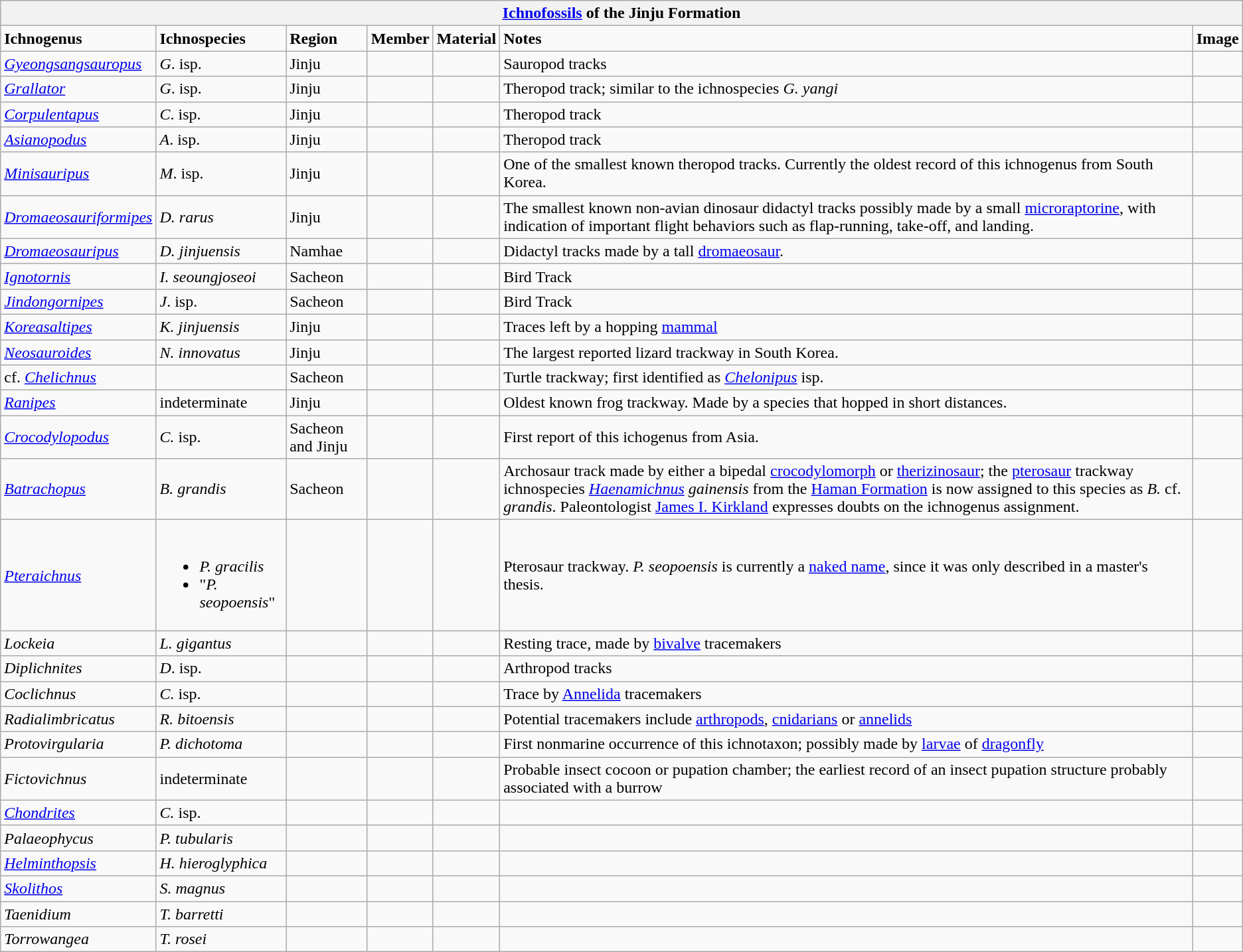<table class="wikitable">
<tr>
<th colspan="7"><a href='#'>Ichnofossils</a> of the Jinju Formation</th>
</tr>
<tr>
<td><strong>Ichnogenus</strong></td>
<td><strong>Ichnospecies</strong></td>
<td><strong>Region</strong></td>
<td><strong>Member</strong></td>
<td><strong>Material</strong></td>
<td><strong>Notes</strong></td>
<td><strong>Image</strong></td>
</tr>
<tr>
<td><em><a href='#'>Gyeongsangsauropus</a></em></td>
<td><em>G</em>. isp.</td>
<td>Jinju</td>
<td></td>
<td></td>
<td>Sauropod tracks</td>
<td></td>
</tr>
<tr>
<td><em><a href='#'>Grallator</a></em></td>
<td><em>G</em>. isp.</td>
<td>Jinju</td>
<td></td>
<td></td>
<td>Theropod track; similar to the ichnospecies <em>G. yangi</em></td>
<td></td>
</tr>
<tr>
<td><em><a href='#'>Corpulentapus</a></em></td>
<td><em>C</em>. isp.</td>
<td>Jinju</td>
<td></td>
<td></td>
<td>Theropod track</td>
<td></td>
</tr>
<tr>
<td><em><a href='#'>Asianopodus</a></em></td>
<td><em>A</em>. isp.</td>
<td>Jinju</td>
<td></td>
<td></td>
<td>Theropod track</td>
<td></td>
</tr>
<tr>
<td><em><a href='#'>Minisauripus</a></em></td>
<td><em>M</em>. isp.</td>
<td>Jinju</td>
<td></td>
<td></td>
<td>One of the smallest known theropod tracks. Currently the oldest record of this ichnogenus from South Korea.</td>
<td></td>
</tr>
<tr>
<td><em><a href='#'>Dromaeosauriformipes</a></em></td>
<td><em>D. rarus</em></td>
<td>Jinju</td>
<td></td>
<td></td>
<td>The smallest known non-avian dinosaur didactyl tracks possibly made by a small <a href='#'>microraptorine</a>, with indication of important flight behaviors such as flap-running, take-off, and landing.</td>
<td></td>
</tr>
<tr>
<td><em><a href='#'>Dromaeosauripus</a></em></td>
<td><em>D. jinjuensis</em></td>
<td>Namhae</td>
<td></td>
<td></td>
<td>Didactyl tracks made by a  tall <a href='#'>dromaeosaur</a>.</td>
<td></td>
</tr>
<tr>
<td><em><a href='#'>Ignotornis</a></em></td>
<td><em>I. seoungjoseoi</em></td>
<td>Sacheon</td>
<td></td>
<td></td>
<td>Bird Track</td>
<td></td>
</tr>
<tr>
<td><em><a href='#'>Jindongornipes</a></em></td>
<td><em>J</em>. isp.</td>
<td>Sacheon</td>
<td></td>
<td></td>
<td>Bird Track</td>
<td></td>
</tr>
<tr>
<td><em><a href='#'>Koreasaltipes</a></em></td>
<td><em>K. jinjuensis</em></td>
<td>Jinju</td>
<td></td>
<td></td>
<td>Traces left by a hopping <a href='#'>mammal</a></td>
<td></td>
</tr>
<tr>
<td><em><a href='#'>Neosauroides</a></em></td>
<td><em>N. innovatus</em></td>
<td>Jinju</td>
<td></td>
<td></td>
<td>The largest reported lizard trackway in South Korea.</td>
<td></td>
</tr>
<tr>
<td>cf. <em><a href='#'>Chelichnus</a></em></td>
<td></td>
<td>Sacheon</td>
<td></td>
<td></td>
<td>Turtle trackway; first identified as <em><a href='#'>Chelonipus</a></em> isp.</td>
<td></td>
</tr>
<tr>
<td><em><a href='#'>Ranipes</a></em></td>
<td>indeterminate</td>
<td>Jinju</td>
<td></td>
<td></td>
<td>Oldest known frog trackway. Made by a species that hopped in short distances.</td>
<td></td>
</tr>
<tr>
<td><em><a href='#'>Crocodylopodus</a></em></td>
<td><em>C.</em> isp.</td>
<td>Sacheon and Jinju</td>
<td></td>
<td></td>
<td>First report of this ichogenus from Asia.</td>
<td></td>
</tr>
<tr>
<td><em><a href='#'>Batrachopus</a></em></td>
<td><em>B. grandis</em></td>
<td>Sacheon</td>
<td></td>
<td></td>
<td>Archosaur track made by either a bipedal <a href='#'>crocodylomorph</a> or <a href='#'>therizinosaur</a>; the <a href='#'>pterosaur</a> trackway ichnospecies <em><a href='#'>Haenamichnus</a> gainensis</em> from the <a href='#'>Haman Formation</a> is now assigned to this species as <em>B.</em> cf. <em>grandis</em>. Paleontologist <a href='#'>James I. Kirkland</a> expresses doubts on the ichnogenus assignment.</td>
<td></td>
</tr>
<tr>
<td><em><a href='#'>Pteraichnus</a></em></td>
<td><br><ul><li><em>P. gracilis</em></li><li>"<em>P. seopoensis</em>"</li></ul></td>
<td></td>
<td></td>
<td></td>
<td>Pterosaur trackway. <em>P. seopoensis</em> is currently a <a href='#'>naked name</a>, since it was only described in a master's thesis.</td>
<td></td>
</tr>
<tr>
<td><em>Lockeia</em></td>
<td><em>L. gigantus</em></td>
<td></td>
<td></td>
<td></td>
<td>Resting trace, made by <a href='#'>bivalve</a> tracemakers</td>
<td></td>
</tr>
<tr>
<td><em>Diplichnites</em></td>
<td><em>D</em>. isp.</td>
<td></td>
<td></td>
<td></td>
<td>Arthropod tracks</td>
<td></td>
</tr>
<tr>
<td><em>Coclichnus</em></td>
<td><em>C.</em> isp.</td>
<td></td>
<td></td>
<td></td>
<td>Trace by <a href='#'>Annelida</a> tracemakers</td>
<td></td>
</tr>
<tr>
<td><em>Radialimbricatus</em></td>
<td><em>R. bitoensis</em></td>
<td></td>
<td></td>
<td></td>
<td>Potential tracemakers include <a href='#'>arthropods</a>, <a href='#'>cnidarians</a> or <a href='#'>annelids</a></td>
<td></td>
</tr>
<tr>
<td><em>Protovirgularia</em></td>
<td><em>P. dichotoma</em></td>
<td></td>
<td></td>
<td></td>
<td>First nonmarine occurrence of this ichnotaxon; possibly made by <a href='#'>larvae</a> of <a href='#'>dragonfly</a></td>
<td></td>
</tr>
<tr>
<td><em>Fictovichnus</em></td>
<td>indeterminate</td>
<td></td>
<td></td>
<td></td>
<td>Probable insect cocoon or pupation chamber; the earliest record of an insect pupation structure probably associated with a burrow</td>
<td></td>
</tr>
<tr>
<td><em><a href='#'>Chondrites</a></em></td>
<td><em>C.</em> isp.</td>
<td></td>
<td></td>
<td></td>
<td></td>
</tr>
<tr>
<td><em>Palaeophycus</em></td>
<td><em>P. tubularis</em></td>
<td></td>
<td></td>
<td></td>
<td></td>
<td></td>
</tr>
<tr>
<td><em><a href='#'>Helminthopsis</a></em></td>
<td><em>H. hieroglyphica</em></td>
<td></td>
<td></td>
<td></td>
<td></td>
<td></td>
</tr>
<tr>
<td><em><a href='#'>Skolithos</a></em></td>
<td><em>S. magnus</em></td>
<td></td>
<td></td>
<td></td>
<td></td>
<td></td>
</tr>
<tr>
<td><em>Taenidium</em></td>
<td><em>T. barretti</em></td>
<td></td>
<td></td>
<td></td>
<td></td>
<td></td>
</tr>
<tr>
<td><em>Torrowangea</em></td>
<td><em>T. rosei</em></td>
<td></td>
<td></td>
<td></td>
<td></td>
<td></td>
</tr>
</table>
